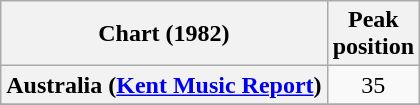<table class="wikitable sortable plainrowheaders" style="text-align:center">
<tr>
<th>Chart (1982)</th>
<th>Peak<br>position</th>
</tr>
<tr>
<th scope="row">Australia (<a href='#'>Kent Music Report</a>)</th>
<td style="text-align:center;">35</td>
</tr>
<tr>
</tr>
<tr>
</tr>
</table>
